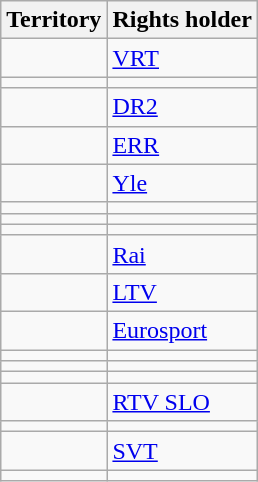<table class="wikitable">
<tr>
<th>Territory</th>
<th>Rights holder</th>
</tr>
<tr>
<td></td>
<td><a href='#'>VRT</a></td>
</tr>
<tr>
<td></td>
<td></td>
</tr>
<tr>
<td></td>
<td><a href='#'>DR2</a></td>
</tr>
<tr>
<td></td>
<td><a href='#'>ERR</a></td>
</tr>
<tr>
<td></td>
<td><a href='#'>Yle</a></td>
</tr>
<tr>
<td></td>
<td></td>
</tr>
<tr>
<td></td>
<td></td>
</tr>
<tr>
<td></td>
<td></td>
</tr>
<tr>
<td></td>
<td><a href='#'>Rai</a></td>
</tr>
<tr>
<td></td>
<td><a href='#'>LTV</a></td>
</tr>
<tr>
<td></td>
<td><a href='#'>Eurosport</a></td>
</tr>
<tr>
<td></td>
<td></td>
</tr>
<tr>
<td></td>
<td></td>
</tr>
<tr>
<td></td>
<td></td>
</tr>
<tr>
<td></td>
<td><a href='#'>RTV SLO</a></td>
</tr>
<tr>
<td></td>
<td></td>
</tr>
<tr>
<td></td>
<td><a href='#'>SVT</a></td>
</tr>
<tr>
<td></td>
<td></td>
</tr>
</table>
